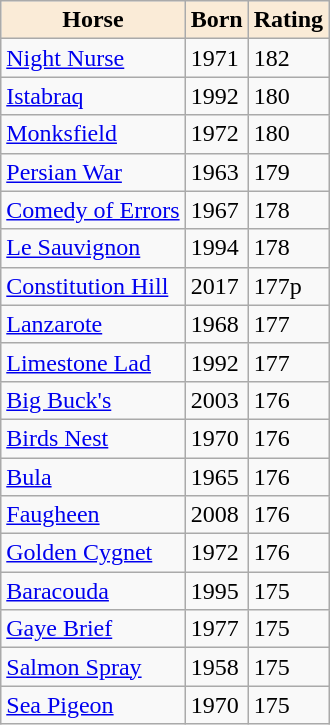<table class="wikitable sortable" style="text-align:centre; margin-left:1em; float:centre; border-collapse: collapse">
<tr>
<th style="background-color:#FAEBD7;">Horse</th>
<th style="background-color:#FAEBD7;">Born</th>
<th style="background-color:#FAEBD7;">Rating</th>
</tr>
<tr>
<td><a href='#'>Night Nurse</a></td>
<td>1971</td>
<td>182</td>
</tr>
<tr>
<td><a href='#'>Istabraq</a></td>
<td>1992</td>
<td>180</td>
</tr>
<tr>
<td><a href='#'>Monksfield</a></td>
<td>1972</td>
<td>180</td>
</tr>
<tr>
<td><a href='#'>Persian War</a></td>
<td>1963</td>
<td>179</td>
</tr>
<tr>
<td><a href='#'>Comedy of Errors</a></td>
<td>1967</td>
<td>178</td>
</tr>
<tr>
<td><a href='#'>Le Sauvignon</a></td>
<td>1994</td>
<td>178</td>
</tr>
<tr>
<td><a href='#'>Constitution Hill</a></td>
<td>2017</td>
<td>177p</td>
</tr>
<tr>
<td><a href='#'>Lanzarote</a></td>
<td>1968</td>
<td>177</td>
</tr>
<tr>
<td><a href='#'>Limestone Lad</a></td>
<td>1992</td>
<td>177</td>
</tr>
<tr>
<td><a href='#'>Big Buck's</a></td>
<td>2003</td>
<td>176</td>
</tr>
<tr>
<td><a href='#'>Birds Nest</a></td>
<td>1970</td>
<td>176</td>
</tr>
<tr>
<td><a href='#'>Bula</a></td>
<td>1965</td>
<td>176</td>
</tr>
<tr>
<td><a href='#'>Faugheen</a></td>
<td>2008</td>
<td>176</td>
</tr>
<tr>
<td><a href='#'>Golden Cygnet</a></td>
<td>1972</td>
<td>176</td>
</tr>
<tr>
<td><a href='#'>Baracouda</a></td>
<td>1995</td>
<td>175</td>
</tr>
<tr>
<td><a href='#'>Gaye Brief</a></td>
<td>1977</td>
<td>175</td>
</tr>
<tr>
<td><a href='#'>Salmon Spray</a></td>
<td>1958</td>
<td>175</td>
</tr>
<tr>
<td><a href='#'>Sea Pigeon</a></td>
<td>1970</td>
<td>175</td>
</tr>
</table>
